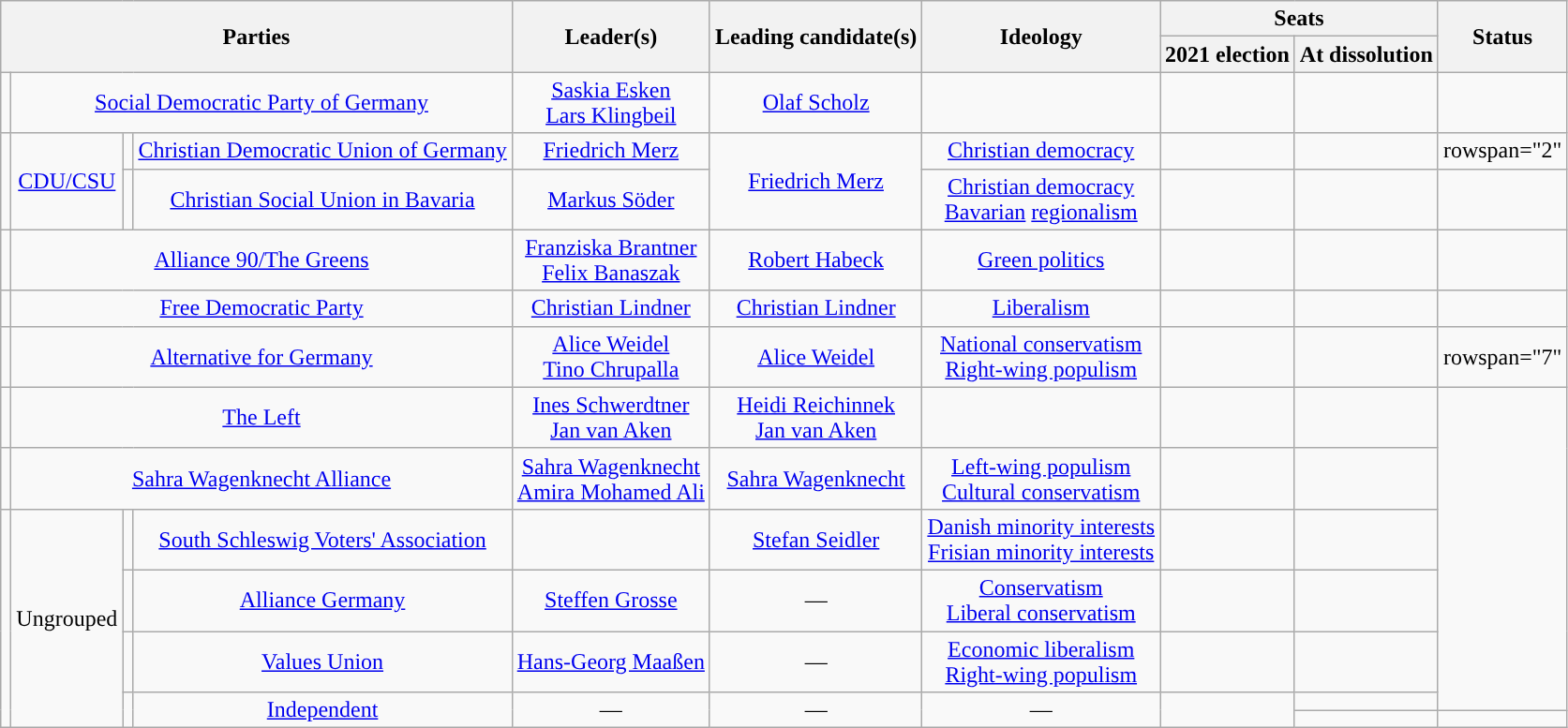<table class="wikitable" style="text-align:center">
<tr>
<th colspan="4" rowspan="2">Parties</th>
<th rowspan="2">Leader(s)</th>
<th rowspan="2">Leading candidate(s)</th>
<th rowspan="2">Ideology</th>
<th colspan="2">Seats</th>
<th rowspan="2">Status</th>
</tr>
<tr>
<th>2021 election</th>
<th>At dissolution</th>
</tr>
<tr>
<td style="background:"></td>
<td colspan="3"><a href='#'>Social Democratic Party of Germany</a><br></td>
<td><a href='#'>Saskia Esken</a><br><a href='#'>Lars Klingbeil</a></td>
<td><a href='#'>Olaf Scholz</a></td>
<td></td>
<td></td>
<td></td>
<td></td>
</tr>
<tr>
<td rowspan="2" style="background:"></td>
<td rowspan="2"><a href='#'>CDU/CSU</a></td>
<td style="background:"></td>
<td><a href='#'>Christian Democratic Union of Germany</a><br></td>
<td><a href='#'>Friedrich Merz</a></td>
<td rowspan="2"><a href='#'>Friedrich Merz</a></td>
<td><a href='#'>Christian democracy</a></td>
<td></td>
<td></td>
<td>rowspan="2" </td>
</tr>
<tr>
<td style="background:"></td>
<td><a href='#'>Christian Social Union in Bavaria</a><br></td>
<td><a href='#'>Markus Söder</a></td>
<td><a href='#'>Christian democracy</a><br><a href='#'>Bavarian</a> <a href='#'>regionalism</a></td>
<td></td>
<td></td>
</tr>
<tr>
<td style="background:"></td>
<td colspan="3"><a href='#'>Alliance 90/The Greens</a><br></td>
<td><a href='#'>Franziska Brantner</a><br><a href='#'>Felix Banaszak</a></td>
<td><a href='#'>Robert Habeck</a></td>
<td><a href='#'>Green politics</a></td>
<td></td>
<td></td>
<td></td>
</tr>
<tr>
<td style="background:"></td>
<td colspan="3"><a href='#'>Free Democratic Party</a><br></td>
<td><a href='#'>Christian Lindner</a></td>
<td><a href='#'>Christian Lindner</a></td>
<td><a href='#'>Liberalism</a></td>
<td></td>
<td></td>
<td></td>
</tr>
<tr>
<td style="background:"></td>
<td colspan="3"><a href='#'>Alternative for Germany</a><br></td>
<td><a href='#'>Alice Weidel</a><br><a href='#'>Tino Chrupalla</a></td>
<td><a href='#'>Alice Weidel</a></td>
<td><a href='#'>National conservatism</a><br><a href='#'>Right-wing populism</a></td>
<td></td>
<td></td>
<td>rowspan="7" </td>
</tr>
<tr>
<td style="background:"></td>
<td colspan="3"><a href='#'>The Left</a><br></td>
<td><a href='#'>Ines Schwerdtner</a><br><a href='#'>Jan van Aken</a></td>
<td><a href='#'>Heidi Reichinnek</a><br><a href='#'>Jan van Aken</a></td>
<td></td>
<td></td>
<td></td>
</tr>
<tr>
<td style="background:"></td>
<td colspan="3"><a href='#'>Sahra Wagenknecht Alliance</a><br></td>
<td><a href='#'>Sahra Wagenknecht</a><br><a href='#'>Amira Mohamed Ali</a></td>
<td><a href='#'>Sahra Wagenknecht</a></td>
<td><a href='#'>Left-wing populism</a><br><a href='#'>Cultural conservatism</a></td>
<td></td>
<td></td>
</tr>
<tr>
<td rowspan="5" style="background:"></td>
<td rowspan="5">Ungrouped</td>
<td style="background:"></td>
<td><a href='#'>South Schleswig Voters' Association</a><br></td>
<td></td>
<td><a href='#'>Stefan Seidler</a></td>
<td><a href='#'>Danish minority interests</a><br><a href='#'>Frisian minority interests</a></td>
<td></td>
<td></td>
</tr>
<tr>
<td style="background:"></td>
<td><a href='#'>Alliance Germany</a><br></td>
<td><a href='#'>Steffen Grosse</a></td>
<td>—</td>
<td><a href='#'>Conservatism</a> <br><a href='#'>Liberal conservatism</a></td>
<td></td>
<td></td>
</tr>
<tr>
<td style="background:"></td>
<td><a href='#'>Values Union</a><br></td>
<td><a href='#'>Hans-Georg Maaßen</a></td>
<td>—</td>
<td><a href='#'>Economic liberalism</a><br><a href='#'>Right-wing populism</a></td>
<td></td>
<td></td>
</tr>
<tr>
<td rowspan="2" style="background:"></td>
<td rowspan="2"><a href='#'>Independent</a></td>
<td rowspan="2">—</td>
<td rowspan="2">—</td>
<td rowspan="2">—</td>
<td rowspan="2"></td>
<td></td>
</tr>
<tr>
<td></td>
<td></td>
</tr>
</table>
